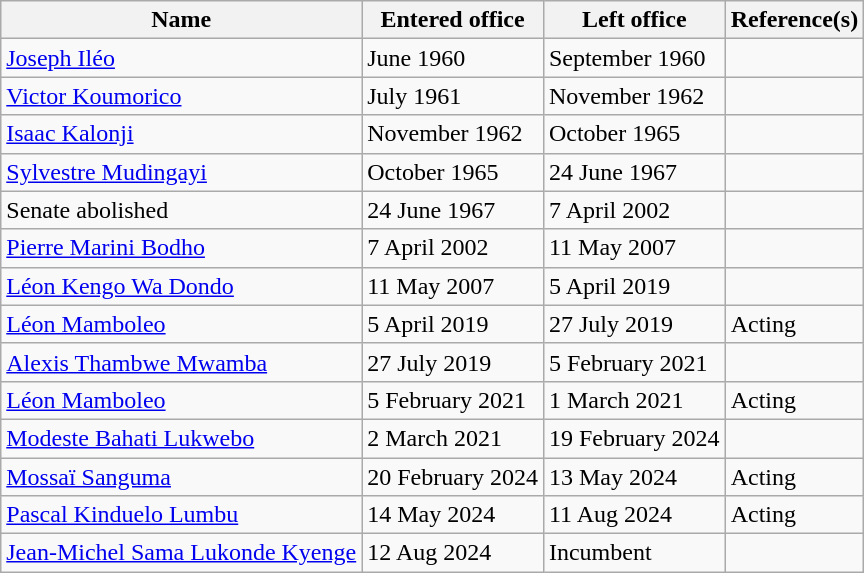<table class="wikitable">
<tr>
<th>Name</th>
<th>Entered office</th>
<th>Left office</th>
<th>Reference(s)</th>
</tr>
<tr>
<td><a href='#'>Joseph Iléo</a></td>
<td>June 1960</td>
<td>September 1960</td>
<td></td>
</tr>
<tr>
<td><a href='#'>Victor Koumorico</a></td>
<td>July 1961</td>
<td>November 1962</td>
<td></td>
</tr>
<tr>
<td><a href='#'>Isaac Kalonji</a></td>
<td>November 1962</td>
<td>October 1965</td>
<td></td>
</tr>
<tr>
<td><a href='#'>Sylvestre Mudingayi</a></td>
<td>October 1965</td>
<td>24 June 1967</td>
<td></td>
</tr>
<tr>
<td>Senate abolished</td>
<td>24 June 1967</td>
<td>7 April 2002</td>
<td></td>
</tr>
<tr>
<td><a href='#'>Pierre Marini Bodho</a></td>
<td>7 April 2002</td>
<td>11 May 2007</td>
<td></td>
</tr>
<tr>
<td><a href='#'>Léon Kengo Wa Dondo</a></td>
<td>11 May 2007</td>
<td>5 April 2019</td>
<td></td>
</tr>
<tr>
<td><a href='#'>Léon Mamboleo</a></td>
<td>5 April 2019</td>
<td>27 July 2019</td>
<td>Acting</td>
</tr>
<tr>
<td><a href='#'>Alexis Thambwe Mwamba</a></td>
<td>27 July 2019</td>
<td>5 February 2021</td>
<td></td>
</tr>
<tr>
<td><a href='#'>Léon Mamboleo</a></td>
<td>5 February 2021</td>
<td>1 March 2021</td>
<td>Acting</td>
</tr>
<tr>
<td><a href='#'>Modeste Bahati Lukwebo</a></td>
<td>2 March 2021</td>
<td>19 February 2024</td>
<td></td>
</tr>
<tr>
<td><a href='#'>Mossaï Sanguma</a></td>
<td>20 February 2024</td>
<td>13 May 2024</td>
<td>Acting</td>
</tr>
<tr>
<td><a href='#'>Pascal Kinduelo Lumbu</a></td>
<td>14 May 2024</td>
<td>11 Aug 2024</td>
<td>Acting</td>
</tr>
<tr>
<td><a href='#'>Jean-Michel Sama Lukonde Kyenge</a></td>
<td>12 Aug 2024</td>
<td>Incumbent</td>
<td></td>
</tr>
</table>
